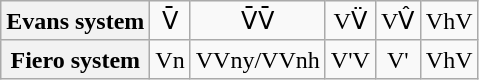<table class="wikitable">
<tr>
<th>Evans system</th>
<td align="center">V̄</td>
<td align="center">V̄V̄</td>
<td align="center">VV̈</td>
<td align="center">VV̂</td>
<td align="center">VhV</td>
</tr>
<tr>
<th>Fiero system</th>
<td align="center">Vn</td>
<td align="center">VVny/VVnh</td>
<td align="center">V'V</td>
<td align="center">V'</td>
<td align="center">VhV</td>
</tr>
</table>
